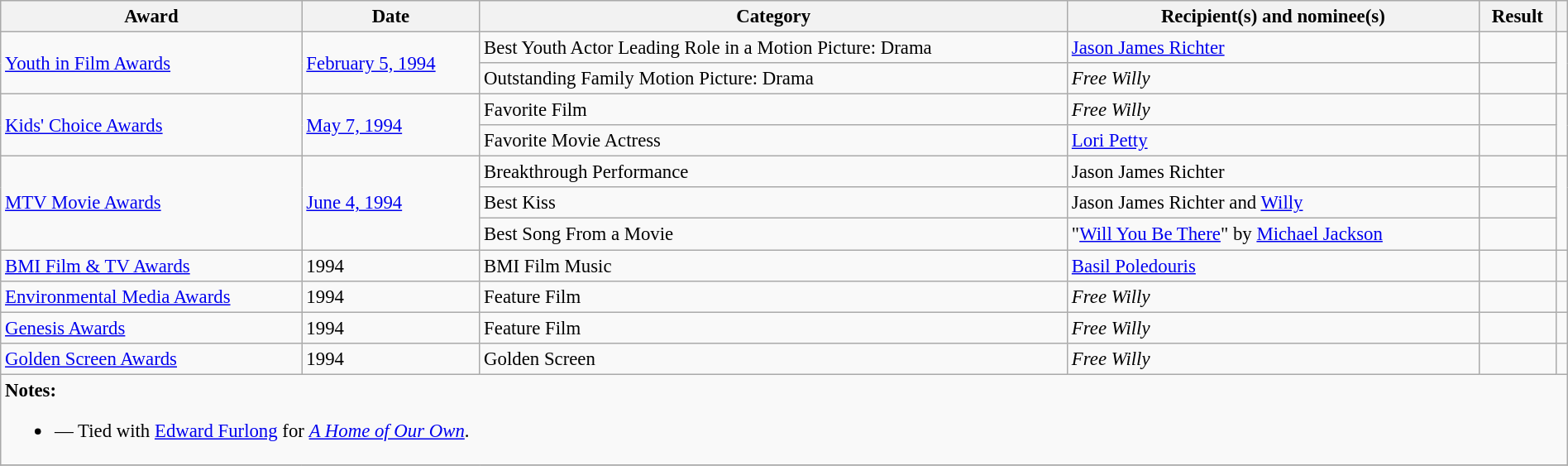<table class="wikitable plainrowheaders sortable" style="font-size: 95%; width: 100%;">
<tr>
<th scope="col">Award</th>
<th scope="col">Date</th>
<th scope="col">Category</th>
<th scope="col">Recipient(s) and nominee(s)</th>
<th scope="col">Result</th>
<th scope="col" class="unsortable"></th>
</tr>
<tr>
<td rowspan="2"><a href='#'>Youth in Film Awards</a></td>
<td rowspan="2"><a href='#'>February 5, 1994</a></td>
<td>Best Youth Actor Leading Role in a Motion Picture: Drama</td>
<td><a href='#'>Jason James Richter</a></td>
<td></td>
<td rowspan="2" align="center"></td>
</tr>
<tr>
<td>Outstanding Family Motion Picture: Drama</td>
<td><em>Free Willy</em></td>
<td></td>
</tr>
<tr>
<td rowspan="2"><a href='#'>Kids' Choice Awards</a></td>
<td rowspan="2"><a href='#'>May 7, 1994</a></td>
<td>Favorite Film</td>
<td><em>Free Willy</em></td>
<td></td>
<td rowspan="2" align="center"></td>
</tr>
<tr>
<td>Favorite Movie Actress</td>
<td><a href='#'>Lori Petty</a></td>
<td></td>
</tr>
<tr>
<td rowspan="3"><a href='#'>MTV Movie Awards</a></td>
<td rowspan="3"><a href='#'>June 4, 1994</a></td>
<td>Breakthrough Performance</td>
<td>Jason James Richter</td>
<td></td>
<td rowspan="3" align="center"></td>
</tr>
<tr>
<td>Best Kiss</td>
<td>Jason James Richter and <a href='#'>Willy</a></td>
<td></td>
</tr>
<tr>
<td>Best Song From a Movie</td>
<td>"<a href='#'>Will You Be There</a>" by <a href='#'>Michael Jackson</a></td>
<td></td>
</tr>
<tr>
<td scope="row"><a href='#'>BMI Film & TV Awards</a></td>
<td>1994</td>
<td>BMI Film Music</td>
<td><a href='#'>Basil Poledouris</a></td>
<td></td>
<td align="center"></td>
</tr>
<tr>
<td><a href='#'>Environmental Media Awards</a></td>
<td>1994</td>
<td>Feature Film</td>
<td><em>Free Willy</em></td>
<td></td>
<td align="center"></td>
</tr>
<tr>
<td><a href='#'>Genesis Awards</a></td>
<td>1994</td>
<td>Feature Film</td>
<td><em>Free Willy</em></td>
<td></td>
<td align="center"></td>
</tr>
<tr>
<td><a href='#'>Golden Screen Awards</a></td>
<td>1994</td>
<td>Golden Screen</td>
<td><em>Free Willy</em></td>
<td></td>
<td align="center"></td>
</tr>
<tr>
<td colspan="6"><strong>Notes:</strong><br><ul><li> — Tied with <a href='#'>Edward Furlong</a> for <em><a href='#'>A Home of Our Own</a></em>.</li></ul></td>
</tr>
<tr>
</tr>
</table>
